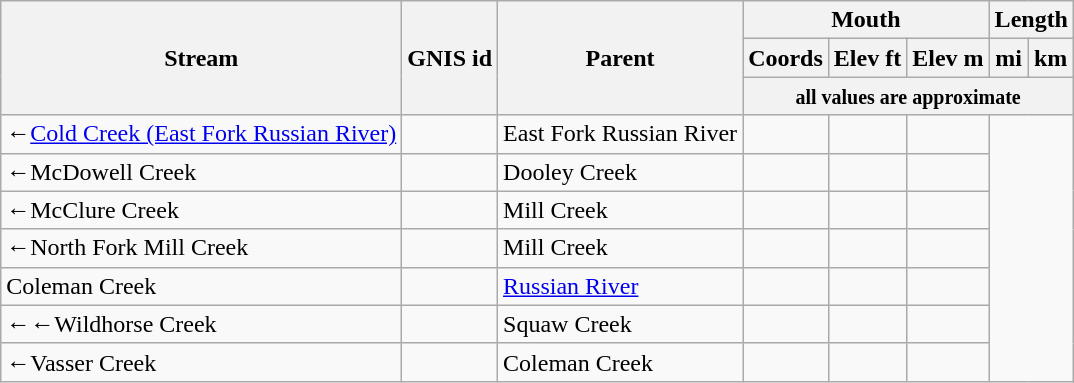<table class="wikitable sortable">
<tr>
<th rowspan=3>Stream</th>
<th rowspan=3>GNIS id</th>
<th rowspan=3>Parent</th>
<th colspan=3>Mouth</th>
<th colspan=2>Length</th>
</tr>
<tr>
<th>Coords</th>
<th>Elev ft</th>
<th>Elev m</th>
<th>mi</th>
<th>km</th>
</tr>
<tr>
<th colspan=5><small>all values are approximate</small></th>
</tr>
<tr>
<td> ←<a href='#'>Cold Creek (East Fork Russian River)</a></td>
<td></td>
<td>East Fork Russian River</td>
<td></td>
<td></td>
<td></td>
</tr>
<tr>
<td> ←McDowell Creek</td>
<td></td>
<td>Dooley Creek</td>
<td></td>
<td></td>
<td></td>
</tr>
<tr>
<td> ←McClure Creek</td>
<td></td>
<td>Mill Creek</td>
<td></td>
<td></td>
<td></td>
</tr>
<tr>
<td> ←North Fork Mill Creek</td>
<td></td>
<td>Mill Creek</td>
<td></td>
<td></td>
<td></td>
</tr>
<tr>
<td> Coleman Creek</td>
<td></td>
<td><a href='#'>Russian River</a></td>
<td></td>
<td></td>
<td></td>
</tr>
<tr>
<td> ←←Wildhorse Creek</td>
<td></td>
<td>Squaw Creek</td>
<td></td>
<td></td>
<td></td>
</tr>
<tr>
<td> ←Vasser Creek</td>
<td></td>
<td>Coleman Creek</td>
<td></td>
<td></td>
<td></td>
</tr>
</table>
